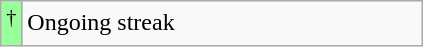<table class="wikitable">
<tr>
<td bgcolor="#99ff99" width="5%"><sup>†</sup></td>
<td>Ongoing streak</td>
</tr>
</table>
